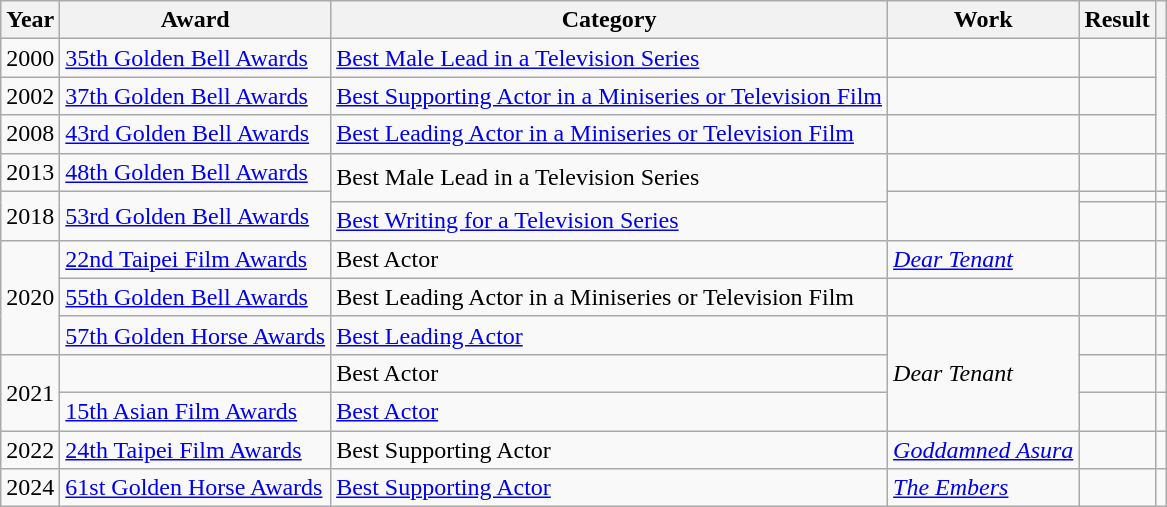<table class="wikitable plainrowheaders">
<tr>
<th>Year</th>
<th>Award</th>
<th>Category</th>
<th>Work</th>
<th>Result</th>
<th></th>
</tr>
<tr>
<td>2000</td>
<td><a href='#'>35th Golden Bell Awards</a></td>
<td><a href='#'>Best Male Lead in a Television Series</a></td>
<td><em></em></td>
<td></td>
<td rowspan="3"></td>
</tr>
<tr>
<td>2002</td>
<td><a href='#'>37th Golden Bell Awards</a></td>
<td><a href='#'>Best Supporting Actor in a Miniseries or Television Film</a></td>
<td><em></em></td>
<td></td>
</tr>
<tr>
<td>2008</td>
<td><a href='#'>43rd Golden Bell Awards</a></td>
<td><a href='#'>Best Leading Actor in a Miniseries or Television Film</a></td>
<td><em></em></td>
<td></td>
</tr>
<tr>
<td>2013</td>
<td><a href='#'>48th Golden Bell Awards</a></td>
<td rowspan="2">Best Male Lead in a Television Series</td>
<td><em></em></td>
<td></td>
<td></td>
</tr>
<tr>
<td rowspan=2">2018</td>
<td rowspan="2"><a href='#'>53rd Golden Bell Awards</a></td>
<td rowspan="2"><em></em></td>
<td></td>
<td></td>
</tr>
<tr>
<td><a href='#'>Best Writing for a Television Series</a></td>
<td></td>
<td></td>
</tr>
<tr>
<td rowspan="3">2020</td>
<td><a href='#'>22nd Taipei Film Awards</a></td>
<td>Best Actor</td>
<td><em><a href='#'>Dear Tenant</a></em></td>
<td></td>
<td></td>
</tr>
<tr>
<td><a href='#'>55th Golden Bell Awards</a></td>
<td>Best Leading Actor in a Miniseries or Television Film</td>
<td><em></em></td>
<td></td>
<td></td>
</tr>
<tr>
<td><a href='#'>57th Golden Horse Awards</a></td>
<td><a href='#'>Best Leading Actor</a></td>
<td rowspan="3"><em>Dear Tenant</em></td>
<td></td>
<td></td>
</tr>
<tr>
<td rowspan="2">2021</td>
<td></td>
<td>Best Actor</td>
<td></td>
<td></td>
</tr>
<tr>
<td><a href='#'>15th Asian Film Awards</a></td>
<td><a href='#'>Best Actor</a></td>
<td></td>
<td></td>
</tr>
<tr>
<td>2022</td>
<td><a href='#'>24th Taipei Film Awards</a></td>
<td>Best Supporting Actor</td>
<td><em><a href='#'>Goddamned Asura</a></em></td>
<td></td>
<td></td>
</tr>
<tr>
<td>2024</td>
<td><a href='#'>61st Golden Horse Awards</a></td>
<td><a href='#'>Best Supporting Actor</a></td>
<td><em><a href='#'>The Embers</a></td>
<td></td>
<td></td>
</tr>
</table>
